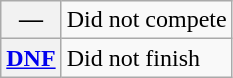<table class="wikitable">
<tr>
<th scope="row">—</th>
<td>Did not compete</td>
</tr>
<tr>
<th scope="row"><a href='#'>DNF</a></th>
<td>Did not finish</td>
</tr>
</table>
